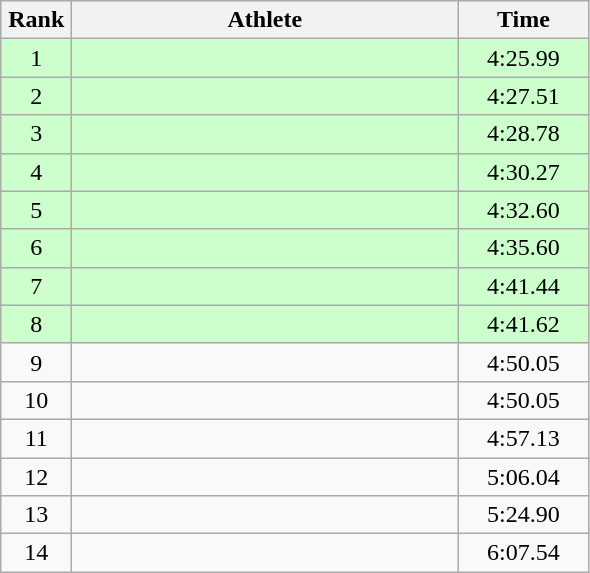<table class=wikitable style="text-align:center">
<tr>
<th width=40>Rank</th>
<th width=250>Athlete</th>
<th width=80>Time</th>
</tr>
<tr bgcolor="ccffcc">
<td>1</td>
<td align=left></td>
<td>4:25.99</td>
</tr>
<tr bgcolor="ccffcc">
<td>2</td>
<td align=left></td>
<td>4:27.51</td>
</tr>
<tr bgcolor="ccffcc">
<td>3</td>
<td align=left></td>
<td>4:28.78</td>
</tr>
<tr bgcolor="ccffcc">
<td>4</td>
<td align=left></td>
<td>4:30.27</td>
</tr>
<tr bgcolor="ccffcc">
<td>5</td>
<td align=left></td>
<td>4:32.60</td>
</tr>
<tr bgcolor="ccffcc">
<td>6</td>
<td align=left></td>
<td>4:35.60</td>
</tr>
<tr bgcolor="ccffcc">
<td>7 </td>
<td align=left></td>
<td>4:41.44</td>
</tr>
<tr bgcolor="ccffcc">
<td>8</td>
<td align=left></td>
<td>4:41.62</td>
</tr>
<tr>
<td>9 </td>
<td align=left></td>
<td>4:50.05</td>
</tr>
<tr>
<td>10</td>
<td align=left></td>
<td>4:50.05</td>
</tr>
<tr>
<td>11</td>
<td align=left></td>
<td>4:57.13</td>
</tr>
<tr>
<td>12</td>
<td align=left></td>
<td>5:06.04</td>
</tr>
<tr>
<td>13</td>
<td align=left></td>
<td>5:24.90</td>
</tr>
<tr>
<td>14</td>
<td align=left></td>
<td>6:07.54</td>
</tr>
</table>
